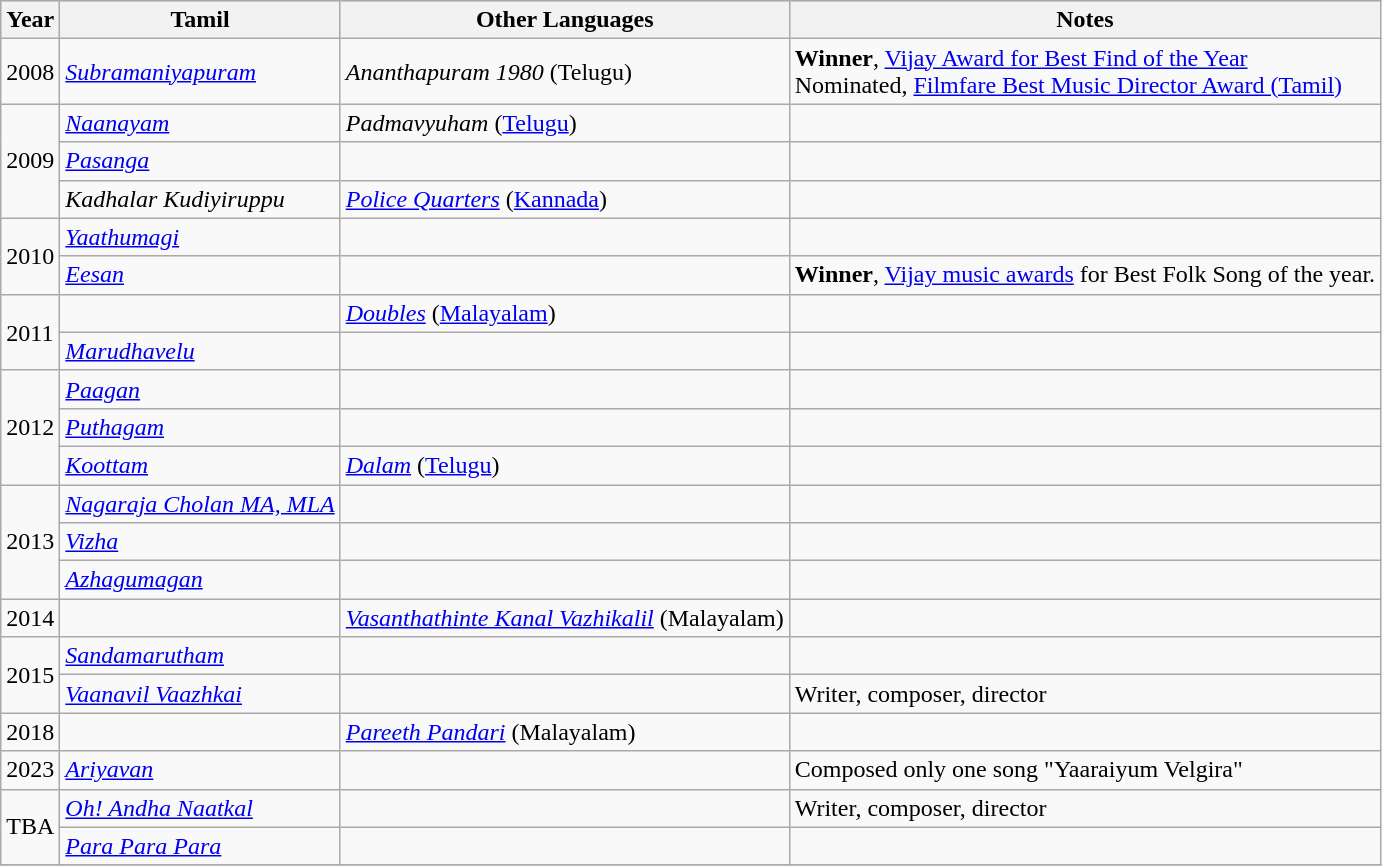<table class="wikitable">
<tr style="background:#ccc; text-align:center;">
<th>Year</th>
<th>Tamil</th>
<th>Other Languages</th>
<th>Notes</th>
</tr>
<tr>
<td>2008</td>
<td><em><a href='#'>Subramaniyapuram</a></em></td>
<td><em>Ananthapuram 1980</em> (Telugu)</td>
<td><strong>Winner</strong>, <a href='#'>Vijay Award for Best Find of the Year</a><br>Nominated, <a href='#'>Filmfare Best Music Director Award (Tamil)</a></td>
</tr>
<tr>
<td rowspan="3">2009</td>
<td><em><a href='#'>Naanayam</a></em></td>
<td><em>Padmavyuham</em> (<a href='#'>Telugu</a>)</td>
<td></td>
</tr>
<tr>
<td><em><a href='#'>Pasanga</a></em></td>
<td></td>
<td></td>
</tr>
<tr>
<td><em>Kadhalar Kudiyiruppu</em></td>
<td><em><a href='#'>Police Quarters</a></em> (<a href='#'>Kannada</a>)</td>
<td></td>
</tr>
<tr>
<td rowspan="2">2010</td>
<td><em><a href='#'>Yaathumagi</a></em></td>
<td></td>
<td></td>
</tr>
<tr>
<td><em><a href='#'>Eesan</a></em></td>
<td></td>
<td><strong>Winner</strong>, <a href='#'>Vijay music awards</a> for Best Folk Song of the year.</td>
</tr>
<tr>
<td rowspan="2">2011</td>
<td></td>
<td><em><a href='#'>Doubles</a></em> (<a href='#'>Malayalam</a>)</td>
<td></td>
</tr>
<tr>
<td><em><a href='#'>Marudhavelu</a></em></td>
<td></td>
<td></td>
</tr>
<tr>
<td rowspan="3">2012</td>
<td><em><a href='#'>Paagan</a></em></td>
<td></td>
<td></td>
</tr>
<tr>
<td><em><a href='#'>Puthagam</a></em></td>
<td></td>
<td></td>
</tr>
<tr>
<td><em><a href='#'>Koottam</a></em></td>
<td><em><a href='#'>Dalam</a></em> (<a href='#'>Telugu</a>)</td>
<td></td>
</tr>
<tr>
<td rowspan="3">2013</td>
<td><em><a href='#'>Nagaraja Cholan MA, MLA</a></em></td>
<td></td>
<td></td>
</tr>
<tr>
<td><em><a href='#'>Vizha</a></em></td>
<td></td>
<td></td>
</tr>
<tr>
<td><em><a href='#'>Azhagumagan</a></em></td>
<td></td>
<td></td>
</tr>
<tr>
<td>2014</td>
<td></td>
<td><em><a href='#'>Vasanthathinte Kanal Vazhikalil</a></em> (Malayalam)</td>
<td></td>
</tr>
<tr>
<td rowspan="2">2015</td>
<td><em><a href='#'>Sandamarutham</a></em></td>
<td></td>
<td></td>
</tr>
<tr>
<td><em><a href='#'>Vaanavil Vaazhkai</a></em></td>
<td></td>
<td>Writer, composer, director</td>
</tr>
<tr>
<td>2018</td>
<td></td>
<td><em><a href='#'>Pareeth Pandari</a></em> (Malayalam)</td>
<td></td>
</tr>
<tr>
<td>2023</td>
<td><em><a href='#'>Ariyavan</a></em></td>
<td></td>
<td>Composed only one song "Yaaraiyum Velgira"</td>
</tr>
<tr>
<td rowspan="2">TBA</td>
<td><em><a href='#'>Oh! Andha Naatkal</a></em></td>
<td></td>
<td>Writer, composer, director</td>
</tr>
<tr>
<td><em><a href='#'>Para Para Para</a></em></td>
<td></td>
<td></td>
</tr>
<tr>
</tr>
</table>
